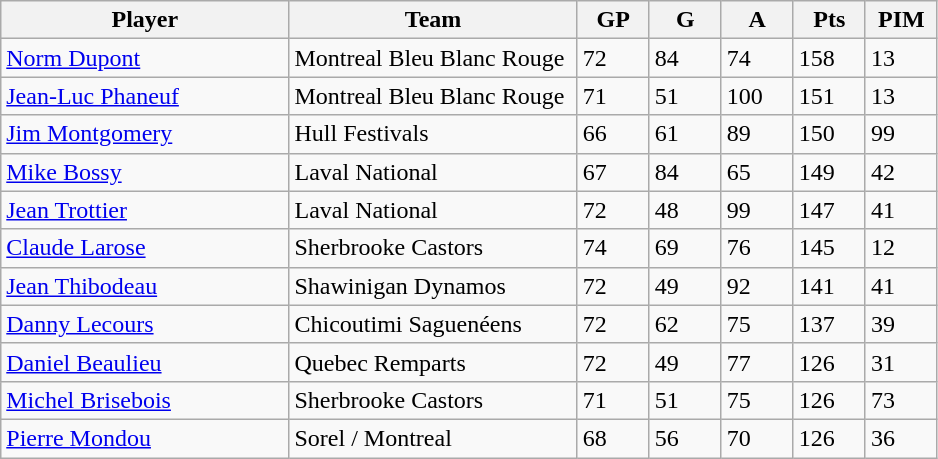<table class="wikitable">
<tr>
<th bgcolor="#DDDDFF" width="30%">Player</th>
<th bgcolor="#DDDDFF" width="30%">Team</th>
<th bgcolor="#DDDDFF" width="7.5%">GP</th>
<th bgcolor="#DDDDFF" width="7.5%">G</th>
<th bgcolor="#DDDDFF" width="7.5%">A</th>
<th bgcolor="#DDDDFF" width="7.5%">Pts</th>
<th bgcolor="#DDDDFF" width="7.5%">PIM</th>
</tr>
<tr>
<td><a href='#'>Norm Dupont</a></td>
<td>Montreal Bleu Blanc Rouge</td>
<td>72</td>
<td>84</td>
<td>74</td>
<td>158</td>
<td>13</td>
</tr>
<tr>
<td><a href='#'>Jean-Luc Phaneuf</a></td>
<td>Montreal Bleu Blanc Rouge</td>
<td>71</td>
<td>51</td>
<td>100</td>
<td>151</td>
<td>13</td>
</tr>
<tr>
<td><a href='#'>Jim Montgomery</a></td>
<td>Hull Festivals</td>
<td>66</td>
<td>61</td>
<td>89</td>
<td>150</td>
<td>99</td>
</tr>
<tr>
<td><a href='#'>Mike Bossy</a></td>
<td>Laval National</td>
<td>67</td>
<td>84</td>
<td>65</td>
<td>149</td>
<td>42</td>
</tr>
<tr>
<td><a href='#'>Jean Trottier</a></td>
<td>Laval National</td>
<td>72</td>
<td>48</td>
<td>99</td>
<td>147</td>
<td>41</td>
</tr>
<tr>
<td><a href='#'>Claude Larose</a></td>
<td>Sherbrooke Castors</td>
<td>74</td>
<td>69</td>
<td>76</td>
<td>145</td>
<td>12</td>
</tr>
<tr>
<td><a href='#'>Jean Thibodeau</a></td>
<td>Shawinigan Dynamos</td>
<td>72</td>
<td>49</td>
<td>92</td>
<td>141</td>
<td>41</td>
</tr>
<tr>
<td><a href='#'>Danny Lecours</a></td>
<td>Chicoutimi Saguenéens</td>
<td>72</td>
<td>62</td>
<td>75</td>
<td>137</td>
<td>39</td>
</tr>
<tr>
<td><a href='#'>Daniel Beaulieu</a></td>
<td>Quebec Remparts</td>
<td>72</td>
<td>49</td>
<td>77</td>
<td>126</td>
<td>31</td>
</tr>
<tr>
<td><a href='#'>Michel Brisebois</a></td>
<td>Sherbrooke Castors</td>
<td>71</td>
<td>51</td>
<td>75</td>
<td>126</td>
<td>73</td>
</tr>
<tr>
<td><a href='#'>Pierre Mondou</a></td>
<td>Sorel / Montreal</td>
<td>68</td>
<td>56</td>
<td>70</td>
<td>126</td>
<td>36</td>
</tr>
</table>
